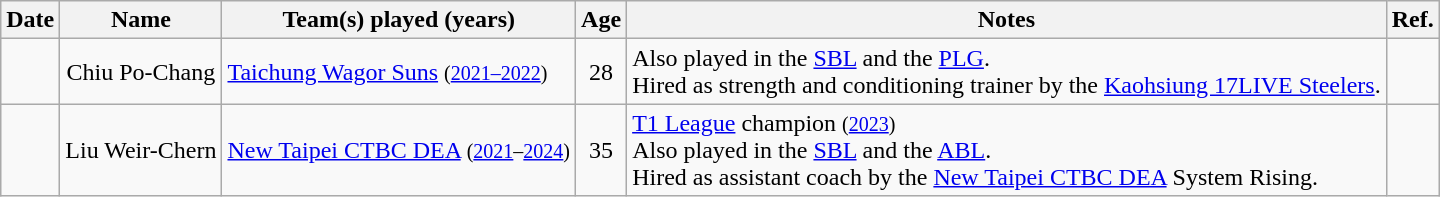<table class="wikitable sortable" style="text-align:center">
<tr>
<th>Date</th>
<th>Name</th>
<th>Team(s) played (years)</th>
<th>Age</th>
<th>Notes</th>
<th>Ref.</th>
</tr>
<tr>
<td></td>
<td>Chiu Po-Chang</td>
<td align="left"><a href='#'>Taichung Wagor Suns</a> <small>(<a href='#'>2021–2022</a>)</small></td>
<td>28</td>
<td align="left">Also played in the <a href='#'>SBL</a> and the <a href='#'>PLG</a>.<br>Hired as strength and conditioning trainer by the <a href='#'>Kaohsiung 17LIVE Steelers</a>.</td>
<td></td>
</tr>
<tr>
<td></td>
<td>Liu Weir-Chern</td>
<td align="left"><a href='#'>New Taipei CTBC DEA</a> <small>(<a href='#'>2021</a>–<a href='#'>2024</a>)</small></td>
<td>35</td>
<td align="left"><a href='#'>T1 League</a> champion <small>(<a href='#'>2023</a>)</small><br>Also played in the <a href='#'>SBL</a> and the <a href='#'>ABL</a>.<br>Hired as assistant coach by the <a href='#'>New Taipei CTBC DEA</a> System Rising.</td>
<td></td>
</tr>
</table>
